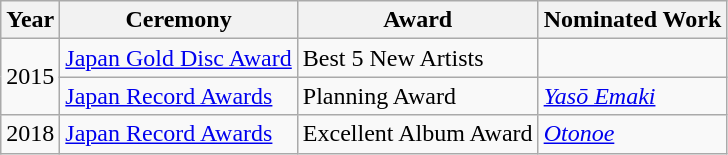<table class="wikitable">
<tr>
<th>Year</th>
<th>Ceremony</th>
<th>Award</th>
<th>Nominated Work</th>
</tr>
<tr>
<td rowspan="2">2015</td>
<td><a href='#'>Japan Gold Disc Award</a></td>
<td>Best 5 New Artists</td>
<td></td>
</tr>
<tr>
<td><a href='#'>Japan Record Awards</a></td>
<td>Planning Award</td>
<td><em><a href='#'>Yasō Emaki</a></em></td>
</tr>
<tr>
<td>2018</td>
<td><a href='#'>Japan Record Awards</a></td>
<td>Excellent Album Award</td>
<td><em><a href='#'>Otonoe</a></em></td>
</tr>
</table>
